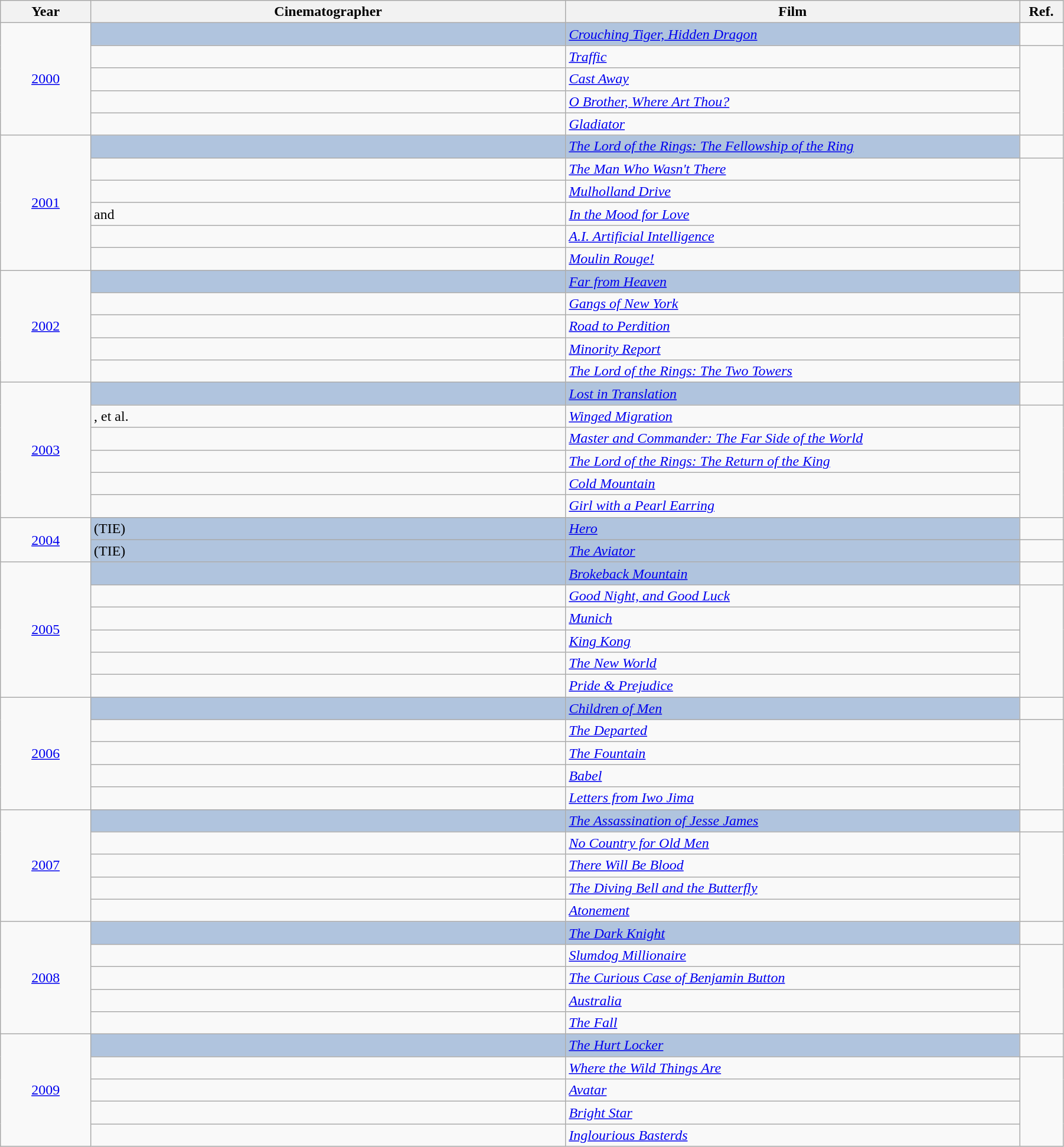<table class="wikitable sortable" width="95%" cellpadding="5">
<tr>
<th scope="col" width="70">Year</th>
<th scope="col" width="400">Cinematographer</th>
<th scope="col" width="382">Film</th>
<th scope="col" width="30">Ref.</th>
</tr>
<tr>
<td rowspan="5" style="text-align:center;"><a href='#'>2000</a></td>
<td style="background:#B0C4DE;"></td>
<td style="background:#B0C4DE;"><em><a href='#'>Crouching Tiger, Hidden Dragon</a></em></td>
<td align="center"></td>
</tr>
<tr>
<td></td>
<td><em><a href='#'>Traffic</a></em></td>
<td rowspan="4" align="center"></td>
</tr>
<tr>
<td></td>
<td><em><a href='#'>Cast Away</a></em></td>
</tr>
<tr>
<td></td>
<td><em><a href='#'>O Brother, Where Art Thou?</a></em></td>
</tr>
<tr>
<td></td>
<td><em><a href='#'>Gladiator</a></em></td>
</tr>
<tr>
<td rowspan="6" style="text-align:center;"><a href='#'>2001</a></td>
<td style="background:#B0C4DE;"></td>
<td style="background:#B0C4DE;"><em><a href='#'>The Lord of the Rings: The Fellowship of the Ring</a></em></td>
<td align="center"></td>
</tr>
<tr>
<td></td>
<td><em><a href='#'>The Man Who Wasn't There</a></em></td>
<td rowspan="5" align="center"></td>
</tr>
<tr>
<td></td>
<td><em><a href='#'>Mulholland Drive</a></em></td>
</tr>
<tr>
<td> and </td>
<td><em><a href='#'>In the Mood for Love</a></em></td>
</tr>
<tr>
<td></td>
<td><em><a href='#'>A.I. Artificial Intelligence</a></em></td>
</tr>
<tr>
<td></td>
<td><em><a href='#'>Moulin Rouge!</a></em></td>
</tr>
<tr>
<td rowspan="5" style="text-align:center;"><a href='#'>2002</a></td>
<td style="background:#B0C4DE;"></td>
<td style="background:#B0C4DE;"><em><a href='#'>Far from Heaven</a></em></td>
<td align="center"></td>
</tr>
<tr>
<td></td>
<td><em><a href='#'>Gangs of New York</a></em></td>
<td rowspan="4" align="center"></td>
</tr>
<tr>
<td></td>
<td><em><a href='#'>Road to Perdition</a></em></td>
</tr>
<tr>
<td></td>
<td><em><a href='#'>Minority Report</a></em></td>
</tr>
<tr>
<td></td>
<td><em><a href='#'>The Lord of the Rings: The Two Towers</a></em></td>
</tr>
<tr>
<td rowspan="6" style="text-align:center;"><a href='#'>2003</a></td>
<td style="background:#B0C4DE;"></td>
<td style="background:#B0C4DE;"><em><a href='#'>Lost in Translation</a></em></td>
<td align="center"></td>
</tr>
<tr>
<td>, et al.</td>
<td><em><a href='#'>Winged Migration</a></em></td>
<td rowspan="5" align="center"></td>
</tr>
<tr>
<td></td>
<td><em><a href='#'>Master and Commander: The Far Side of the World</a></em></td>
</tr>
<tr>
<td></td>
<td><em><a href='#'>The Lord of the Rings: The Return of the King</a></em></td>
</tr>
<tr>
<td></td>
<td><em><a href='#'>Cold Mountain</a></em></td>
</tr>
<tr>
<td></td>
<td><em><a href='#'>Girl with a Pearl Earring</a></em></td>
</tr>
<tr>
<td rowspan="2" style="text-align:center;"><a href='#'>2004</a></td>
<td style="background:#B0C4DE;"> (TIE)</td>
<td style="background:#B0C4DE;"><em><a href='#'>Hero</a></em></td>
<td align="center"></td>
</tr>
<tr>
<td style="background:#B0C4DE;"> (TIE)</td>
<td style="background:#B0C4DE;"><em><a href='#'>The Aviator</a></em></td>
<td align="center"></td>
</tr>
<tr>
<td rowspan="6" style="text-align:center;"><a href='#'>2005</a></td>
<td style="background:#B0C4DE;"></td>
<td style="background:#B0C4DE;"><em><a href='#'>Brokeback Mountain</a></em></td>
<td align="center"></td>
</tr>
<tr>
<td></td>
<td><em><a href='#'>Good Night, and Good Luck</a></em></td>
<td rowspan="5" align="center"></td>
</tr>
<tr>
<td></td>
<td><em><a href='#'>Munich</a></em></td>
</tr>
<tr>
<td></td>
<td><em><a href='#'>King Kong</a></em></td>
</tr>
<tr>
<td></td>
<td><em><a href='#'>The New World</a></em></td>
</tr>
<tr>
<td></td>
<td><em><a href='#'>Pride & Prejudice</a></em></td>
</tr>
<tr>
<td rowspan="5" style="text-align:center;"><a href='#'>2006</a></td>
<td style="background:#B0C4DE;"></td>
<td style="background:#B0C4DE;"><em><a href='#'>Children of Men</a></em></td>
<td align="center"></td>
</tr>
<tr>
<td></td>
<td><em><a href='#'>The Departed</a></em></td>
<td rowspan="4" align="center"></td>
</tr>
<tr>
<td></td>
<td><em><a href='#'>The Fountain</a></em></td>
</tr>
<tr>
<td></td>
<td><em><a href='#'>Babel</a></em></td>
</tr>
<tr>
<td></td>
<td><em><a href='#'>Letters from Iwo Jima</a></em></td>
</tr>
<tr>
<td rowspan="5" style="text-align:center;"><a href='#'>2007</a></td>
<td style="background:#B0C4DE;"></td>
<td style="background:#B0C4DE;"><em><a href='#'>The Assassination of Jesse James</a></em></td>
<td align="center"></td>
</tr>
<tr>
<td></td>
<td><em><a href='#'>No Country for Old Men</a></em></td>
<td rowspan="4" align="center"></td>
</tr>
<tr>
<td></td>
<td><em><a href='#'>There Will Be Blood</a></em></td>
</tr>
<tr>
<td></td>
<td><em><a href='#'>The Diving Bell and the Butterfly</a></em></td>
</tr>
<tr>
<td></td>
<td><em><a href='#'>Atonement</a></em></td>
</tr>
<tr>
<td rowspan="5" style="text-align:center;"><a href='#'>2008</a></td>
<td style="background:#B0C4DE;"></td>
<td style="background:#B0C4DE;"><em><a href='#'>The Dark Knight</a></em></td>
<td align="center"></td>
</tr>
<tr>
<td></td>
<td><em><a href='#'>Slumdog Millionaire</a></em></td>
<td rowspan="4" align="center"></td>
</tr>
<tr>
<td></td>
<td><em><a href='#'>The Curious Case of Benjamin Button</a></em></td>
</tr>
<tr>
<td></td>
<td><em><a href='#'>Australia</a></em></td>
</tr>
<tr>
<td></td>
<td><em><a href='#'>The Fall</a></em></td>
</tr>
<tr>
<td rowspan="5" style="text-align:center;"><a href='#'>2009</a></td>
<td style="background:#B0C4DE;"></td>
<td style="background:#B0C4DE;"><em><a href='#'>The Hurt Locker</a></em></td>
<td align="center"></td>
</tr>
<tr>
<td></td>
<td><em><a href='#'>Where the Wild Things Are</a></em></td>
<td rowspan="4" align="center"></td>
</tr>
<tr>
<td></td>
<td><em><a href='#'>Avatar</a></em></td>
</tr>
<tr>
<td></td>
<td><em><a href='#'>Bright Star</a></em></td>
</tr>
<tr>
<td></td>
<td><em><a href='#'>Inglourious Basterds</a></em></td>
</tr>
</table>
